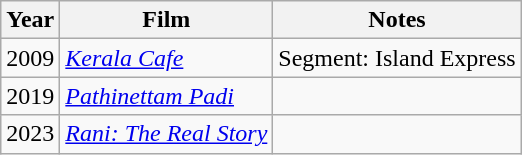<table class="wikitable">
<tr>
<th>Year</th>
<th>Film</th>
<th>Notes</th>
</tr>
<tr>
<td>2009</td>
<td><em><a href='#'>Kerala Cafe</a></em></td>
<td>Segment: Island Express</td>
</tr>
<tr>
<td>2019</td>
<td><em><a href='#'>Pathinettam Padi</a></em></td>
<td></td>
</tr>
<tr>
<td>2023</td>
<td><em><a href='#'>Rani: The Real Story</a></em></td>
<td></td>
</tr>
</table>
